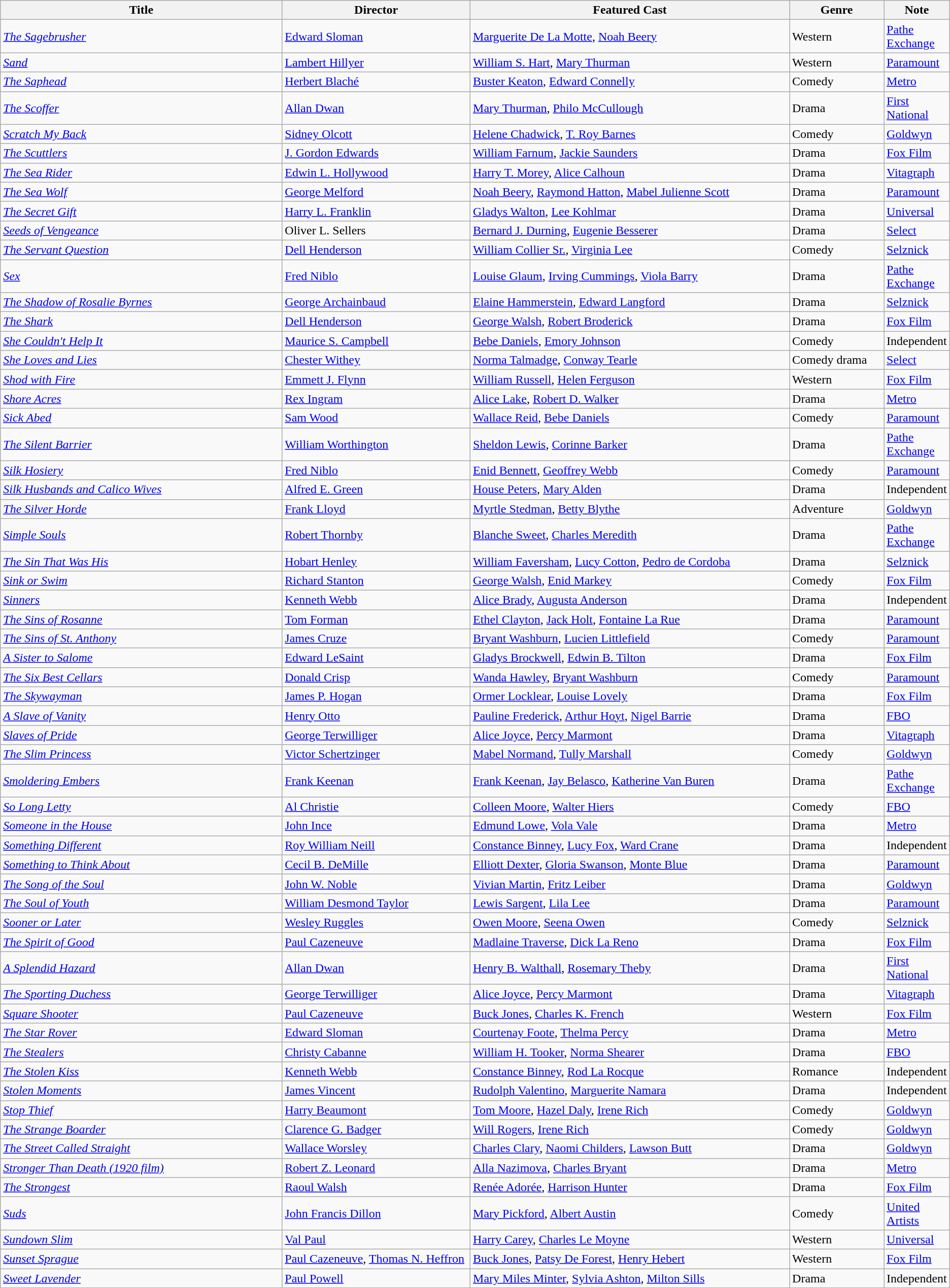<table class="wikitable">
<tr>
<th style="width:30%;">Title</th>
<th style="width:20%;">Director</th>
<th style="width:34%;">Featured Cast</th>
<th style="width:10%;">Genre</th>
<th style="width:10%;">Note</th>
</tr>
<tr>
<td><em><a href='#'>The Sagebrusher</a></em></td>
<td><a href='#'>Edward Sloman</a></td>
<td><a href='#'>Marguerite De La Motte</a>, <a href='#'>Noah Beery</a></td>
<td>Western</td>
<td><a href='#'>Pathe Exchange</a></td>
</tr>
<tr>
<td><em><a href='#'>Sand</a></em></td>
<td><a href='#'>Lambert Hillyer</a></td>
<td><a href='#'>William S. Hart</a>, <a href='#'>Mary Thurman</a></td>
<td>Western</td>
<td><a href='#'>Paramount</a></td>
</tr>
<tr>
<td><em><a href='#'>The Saphead</a></em></td>
<td><a href='#'>Herbert Blaché</a></td>
<td><a href='#'>Buster Keaton</a>, <a href='#'>Edward Connelly</a></td>
<td>Comedy</td>
<td><a href='#'>Metro</a></td>
</tr>
<tr>
<td><em><a href='#'>The Scoffer</a></em></td>
<td><a href='#'>Allan Dwan</a></td>
<td><a href='#'>Mary Thurman</a>, <a href='#'>Philo McCullough</a></td>
<td>Drama</td>
<td><a href='#'>First National</a></td>
</tr>
<tr>
<td><em><a href='#'>Scratch My Back</a></em></td>
<td><a href='#'>Sidney Olcott</a></td>
<td><a href='#'>Helene Chadwick</a>, <a href='#'>T. Roy Barnes</a></td>
<td>Comedy</td>
<td><a href='#'>Goldwyn</a></td>
</tr>
<tr>
<td><em><a href='#'>The Scuttlers</a></em></td>
<td><a href='#'>J. Gordon Edwards</a></td>
<td><a href='#'>William Farnum</a>, <a href='#'>Jackie Saunders</a></td>
<td>Drama</td>
<td><a href='#'>Fox Film</a></td>
</tr>
<tr>
<td><em><a href='#'>The Sea Rider</a></em></td>
<td><a href='#'>Edwin L. Hollywood</a></td>
<td><a href='#'>Harry T. Morey</a>, <a href='#'>Alice Calhoun</a></td>
<td>Drama</td>
<td><a href='#'>Vitagraph</a></td>
</tr>
<tr>
<td><em><a href='#'>The Sea Wolf</a></em></td>
<td><a href='#'>George Melford</a></td>
<td><a href='#'>Noah Beery</a>, <a href='#'>Raymond Hatton</a>, <a href='#'>Mabel Julienne Scott</a></td>
<td>Drama</td>
<td><a href='#'>Paramount</a></td>
</tr>
<tr>
<td><em><a href='#'>The Secret Gift</a></em></td>
<td><a href='#'>Harry L. Franklin</a></td>
<td><a href='#'>Gladys Walton</a>, <a href='#'>Lee Kohlmar</a></td>
<td>Drama</td>
<td><a href='#'>Universal</a></td>
</tr>
<tr>
<td><em><a href='#'>Seeds of Vengeance</a></em></td>
<td>Oliver L. Sellers</td>
<td><a href='#'>Bernard J. Durning</a>, <a href='#'>Eugenie Besserer</a></td>
<td>Drama</td>
<td><a href='#'>Select</a></td>
</tr>
<tr>
<td><em><a href='#'>The Servant Question</a></em></td>
<td><a href='#'>Dell Henderson</a></td>
<td><a href='#'>William Collier Sr.</a>, <a href='#'>Virginia Lee</a></td>
<td>Comedy</td>
<td><a href='#'>Selznick</a></td>
</tr>
<tr>
<td><em><a href='#'>Sex</a></em></td>
<td><a href='#'>Fred Niblo</a></td>
<td><a href='#'>Louise Glaum</a>, <a href='#'>Irving Cummings</a>, <a href='#'>Viola Barry</a></td>
<td>Drama</td>
<td><a href='#'>Pathe Exchange</a></td>
</tr>
<tr>
<td><em><a href='#'>The Shadow of Rosalie Byrnes</a></em></td>
<td><a href='#'>George Archainbaud</a></td>
<td><a href='#'>Elaine Hammerstein</a>, <a href='#'>Edward Langford</a></td>
<td>Drama</td>
<td><a href='#'>Selznick</a></td>
</tr>
<tr>
<td><em><a href='#'>The Shark</a></em></td>
<td><a href='#'>Dell Henderson</a></td>
<td><a href='#'>George Walsh</a>, <a href='#'>Robert Broderick</a></td>
<td>Drama</td>
<td><a href='#'>Fox Film</a></td>
</tr>
<tr>
<td><em><a href='#'>She Couldn't Help It</a></em></td>
<td><a href='#'>Maurice S. Campbell</a></td>
<td><a href='#'>Bebe Daniels</a>, <a href='#'>Emory Johnson</a></td>
<td>Comedy</td>
<td>Independent</td>
</tr>
<tr>
<td><em><a href='#'>She Loves and Lies</a></em></td>
<td><a href='#'>Chester Withey</a></td>
<td><a href='#'>Norma Talmadge</a>, <a href='#'>Conway Tearle</a></td>
<td>Comedy drama</td>
<td><a href='#'>Select</a></td>
</tr>
<tr>
<td><em><a href='#'>Shod with Fire</a></em></td>
<td><a href='#'>Emmett J. Flynn</a></td>
<td><a href='#'>William Russell</a>, <a href='#'>Helen Ferguson</a></td>
<td>Western</td>
<td><a href='#'>Fox Film</a></td>
</tr>
<tr>
<td><em><a href='#'>Shore Acres</a></em></td>
<td><a href='#'>Rex Ingram</a></td>
<td><a href='#'>Alice Lake</a>, <a href='#'>Robert D. Walker</a></td>
<td>Drama</td>
<td><a href='#'>Metro</a></td>
</tr>
<tr>
<td><em><a href='#'>Sick Abed</a></em></td>
<td><a href='#'>Sam Wood</a></td>
<td><a href='#'>Wallace Reid</a>, <a href='#'>Bebe Daniels</a></td>
<td>Comedy</td>
<td><a href='#'>Paramount</a></td>
</tr>
<tr>
<td><em><a href='#'>The Silent Barrier</a></em></td>
<td><a href='#'>William Worthington</a></td>
<td><a href='#'>Sheldon Lewis</a>, <a href='#'>Corinne Barker</a></td>
<td>Drama</td>
<td><a href='#'>Pathe Exchange</a></td>
</tr>
<tr>
<td><em><a href='#'>Silk Hosiery</a></em></td>
<td><a href='#'>Fred Niblo</a></td>
<td><a href='#'>Enid Bennett</a>, <a href='#'>Geoffrey Webb</a></td>
<td>Comedy</td>
<td><a href='#'>Paramount</a></td>
</tr>
<tr>
<td><em><a href='#'>Silk Husbands and Calico Wives</a></em></td>
<td><a href='#'>Alfred E. Green</a></td>
<td><a href='#'>House Peters</a>, <a href='#'>Mary Alden</a></td>
<td>Drama</td>
<td>Independent</td>
</tr>
<tr>
<td><em><a href='#'>The Silver Horde</a></em></td>
<td><a href='#'>Frank Lloyd</a></td>
<td><a href='#'>Myrtle Stedman</a>, <a href='#'>Betty Blythe</a></td>
<td>Adventure</td>
<td><a href='#'>Goldwyn</a></td>
</tr>
<tr>
<td><em><a href='#'>Simple Souls</a></em></td>
<td><a href='#'>Robert Thornby</a></td>
<td><a href='#'>Blanche Sweet</a>, <a href='#'>Charles Meredith</a></td>
<td>Drama</td>
<td><a href='#'>Pathe Exchange</a></td>
</tr>
<tr>
<td><em><a href='#'>The Sin That Was His</a></em></td>
<td><a href='#'>Hobart Henley</a></td>
<td><a href='#'>William Faversham</a>, <a href='#'>Lucy Cotton</a>, <a href='#'>Pedro de Cordoba</a></td>
<td>Drama</td>
<td><a href='#'>Selznick</a></td>
</tr>
<tr>
<td><em><a href='#'>Sink or Swim</a></em></td>
<td><a href='#'>Richard Stanton</a></td>
<td><a href='#'>George Walsh</a>, <a href='#'>Enid Markey</a></td>
<td>Comedy</td>
<td><a href='#'>Fox Film</a></td>
</tr>
<tr>
<td><em><a href='#'>Sinners</a></em></td>
<td><a href='#'>Kenneth Webb</a></td>
<td><a href='#'>Alice Brady</a>, <a href='#'>Augusta Anderson</a></td>
<td>Drama</td>
<td>Independent</td>
</tr>
<tr>
<td><em><a href='#'>The Sins of Rosanne</a></em></td>
<td><a href='#'>Tom Forman</a></td>
<td><a href='#'>Ethel Clayton</a>, <a href='#'>Jack Holt</a>, <a href='#'>Fontaine La Rue</a></td>
<td>Drama</td>
<td><a href='#'>Paramount</a></td>
</tr>
<tr>
<td><em><a href='#'>The Sins of St. Anthony</a></em></td>
<td><a href='#'>James Cruze</a></td>
<td><a href='#'>Bryant Washburn</a>, <a href='#'>Lucien Littlefield</a></td>
<td>Comedy</td>
<td><a href='#'>Paramount</a></td>
</tr>
<tr>
<td><em><a href='#'>A Sister to Salome</a></em></td>
<td><a href='#'>Edward LeSaint</a></td>
<td><a href='#'>Gladys Brockwell</a>, <a href='#'>Edwin B. Tilton</a></td>
<td>Drama</td>
<td><a href='#'>Fox Film</a></td>
</tr>
<tr>
<td><em><a href='#'>The Six Best Cellars</a></em></td>
<td><a href='#'>Donald Crisp</a></td>
<td><a href='#'>Wanda Hawley</a>, <a href='#'>Bryant Washburn</a></td>
<td>Comedy</td>
<td><a href='#'>Paramount</a></td>
</tr>
<tr>
<td><em><a href='#'>The Skywayman</a></em></td>
<td><a href='#'>James P. Hogan</a></td>
<td><a href='#'>Ormer Locklear</a>, <a href='#'>Louise Lovely</a></td>
<td>Drama</td>
<td><a href='#'>Fox Film</a></td>
</tr>
<tr>
<td><em><a href='#'>A Slave of Vanity</a></em></td>
<td><a href='#'>Henry Otto</a></td>
<td><a href='#'>Pauline Frederick</a>, <a href='#'>Arthur Hoyt</a>, <a href='#'>Nigel Barrie</a></td>
<td>Drama</td>
<td><a href='#'>FBO</a></td>
</tr>
<tr>
<td><em><a href='#'>Slaves of Pride</a></em></td>
<td><a href='#'>George Terwilliger</a></td>
<td><a href='#'>Alice Joyce</a>, <a href='#'>Percy Marmont</a></td>
<td>Drama</td>
<td><a href='#'>Vitagraph</a></td>
</tr>
<tr>
<td><em><a href='#'>The Slim Princess</a></em></td>
<td><a href='#'>Victor Schertzinger</a></td>
<td><a href='#'>Mabel Normand</a>, <a href='#'>Tully Marshall</a></td>
<td>Comedy</td>
<td><a href='#'>Goldwyn</a></td>
</tr>
<tr>
<td><em><a href='#'>Smoldering Embers</a></em></td>
<td><a href='#'>Frank Keenan</a></td>
<td><a href='#'>Frank Keenan</a>, <a href='#'>Jay Belasco</a>, <a href='#'>Katherine Van Buren</a></td>
<td>Drama</td>
<td><a href='#'>Pathe Exchange</a></td>
</tr>
<tr>
<td><em><a href='#'>So Long Letty</a></em></td>
<td><a href='#'>Al Christie</a></td>
<td><a href='#'>Colleen Moore</a>, <a href='#'>Walter Hiers</a></td>
<td>Comedy</td>
<td><a href='#'>FBO</a></td>
</tr>
<tr>
<td><em><a href='#'>Someone in the House</a></em></td>
<td><a href='#'>John Ince</a></td>
<td><a href='#'>Edmund Lowe</a>, <a href='#'>Vola Vale</a></td>
<td>Drama</td>
<td><a href='#'>Metro</a></td>
</tr>
<tr>
<td><em><a href='#'>Something Different</a></em></td>
<td><a href='#'>Roy William Neill</a></td>
<td><a href='#'>Constance Binney</a>, <a href='#'>Lucy Fox</a>, <a href='#'>Ward Crane</a></td>
<td>Drama</td>
<td>Independent</td>
</tr>
<tr>
<td><em><a href='#'>Something to Think About</a></em></td>
<td><a href='#'>Cecil B. DeMille</a></td>
<td><a href='#'>Elliott Dexter</a>, <a href='#'>Gloria Swanson</a>, <a href='#'>Monte Blue</a></td>
<td>Drama</td>
<td><a href='#'>Paramount</a></td>
</tr>
<tr>
<td><em><a href='#'>The Song of the Soul</a></em></td>
<td><a href='#'>John W. Noble</a></td>
<td><a href='#'>Vivian Martin</a>, <a href='#'>Fritz Leiber</a></td>
<td>Drama</td>
<td><a href='#'>Goldwyn</a></td>
</tr>
<tr>
<td><em><a href='#'>The Soul of Youth</a></em></td>
<td><a href='#'>William Desmond Taylor</a></td>
<td><a href='#'>Lewis Sargent</a>, <a href='#'>Lila Lee</a></td>
<td>Drama</td>
<td><a href='#'>Paramount</a></td>
</tr>
<tr>
<td><em><a href='#'>Sooner or Later</a></em></td>
<td><a href='#'>Wesley Ruggles</a></td>
<td><a href='#'>Owen Moore</a>, <a href='#'>Seena Owen</a></td>
<td>Comedy</td>
<td><a href='#'>Selznick</a></td>
</tr>
<tr>
<td><em><a href='#'>The Spirit of Good</a></em></td>
<td><a href='#'>Paul Cazeneuve</a></td>
<td><a href='#'>Madlaine Traverse</a>, <a href='#'>Dick La Reno</a></td>
<td>Drama</td>
<td><a href='#'>Fox Film</a></td>
</tr>
<tr>
<td><em><a href='#'>A Splendid Hazard</a></em></td>
<td><a href='#'>Allan Dwan</a></td>
<td><a href='#'>Henry B. Walthall</a>, <a href='#'>Rosemary Theby</a></td>
<td>Drama</td>
<td><a href='#'>First National</a></td>
</tr>
<tr>
<td><em><a href='#'>The Sporting Duchess</a></em></td>
<td><a href='#'>George Terwilliger</a></td>
<td><a href='#'>Alice Joyce</a>, <a href='#'>Percy Marmont</a></td>
<td>Drama</td>
<td><a href='#'>Vitagraph</a></td>
</tr>
<tr>
<td><em><a href='#'>Square Shooter</a></em></td>
<td><a href='#'>Paul Cazeneuve</a></td>
<td><a href='#'>Buck Jones</a>, <a href='#'>Charles K. French</a></td>
<td>Western</td>
<td><a href='#'>Fox Film</a></td>
</tr>
<tr>
<td><em><a href='#'>The Star Rover</a></em></td>
<td><a href='#'>Edward Sloman</a></td>
<td><a href='#'>Courtenay Foote</a>, <a href='#'>Thelma Percy</a></td>
<td>Drama</td>
<td><a href='#'>Metro</a></td>
</tr>
<tr>
<td><em><a href='#'>The Stealers</a></em></td>
<td><a href='#'>Christy Cabanne</a></td>
<td><a href='#'>William H. Tooker</a>, <a href='#'>Norma Shearer</a></td>
<td>Drama</td>
<td><a href='#'>FBO</a></td>
</tr>
<tr>
<td><em><a href='#'>The Stolen Kiss</a></em></td>
<td><a href='#'>Kenneth Webb</a></td>
<td><a href='#'>Constance Binney</a>, <a href='#'>Rod La Rocque</a></td>
<td>Romance</td>
<td>Independent</td>
</tr>
<tr>
<td><em><a href='#'>Stolen Moments</a></em></td>
<td><a href='#'>James Vincent</a></td>
<td><a href='#'>Rudolph Valentino</a>, <a href='#'>Marguerite Namara</a></td>
<td>Drama</td>
<td>Independent</td>
</tr>
<tr>
<td><em><a href='#'>Stop Thief</a></em></td>
<td><a href='#'>Harry Beaumont</a></td>
<td><a href='#'>Tom Moore</a>, <a href='#'>Hazel Daly</a>, <a href='#'>Irene Rich</a></td>
<td>Comedy</td>
<td><a href='#'>Goldwyn</a></td>
</tr>
<tr>
<td><em><a href='#'>The Strange Boarder</a></em></td>
<td><a href='#'>Clarence G. Badger</a></td>
<td><a href='#'>Will Rogers</a>, <a href='#'>Irene Rich</a></td>
<td>Comedy</td>
<td><a href='#'>Goldwyn</a></td>
</tr>
<tr>
<td><em><a href='#'>The Street Called Straight</a></em></td>
<td><a href='#'>Wallace Worsley</a></td>
<td><a href='#'>Charles Clary</a>, <a href='#'>Naomi Childers</a>, <a href='#'>Lawson Butt</a></td>
<td>Drama</td>
<td><a href='#'>Goldwyn</a></td>
</tr>
<tr>
<td><em><a href='#'>Stronger Than Death (1920 film)</a></em></td>
<td><a href='#'>Robert Z. Leonard</a></td>
<td><a href='#'>Alla Nazimova</a>, <a href='#'>Charles Bryant</a></td>
<td>Drama</td>
<td><a href='#'>Metro</a></td>
</tr>
<tr>
<td><em><a href='#'>The Strongest</a></em></td>
<td><a href='#'>Raoul Walsh</a></td>
<td><a href='#'>Renée Adorée</a>, <a href='#'>Harrison Hunter</a></td>
<td>Drama</td>
<td><a href='#'>Fox Film</a></td>
</tr>
<tr>
<td><em><a href='#'>Suds</a></em></td>
<td><a href='#'>John Francis Dillon</a></td>
<td><a href='#'>Mary Pickford</a>, <a href='#'>Albert Austin</a></td>
<td>Comedy</td>
<td><a href='#'>United Artists</a></td>
</tr>
<tr>
<td><em><a href='#'>Sundown Slim</a></em></td>
<td><a href='#'>Val Paul</a></td>
<td><a href='#'>Harry Carey</a>, <a href='#'>Charles Le Moyne</a></td>
<td>Western</td>
<td><a href='#'>Universal</a></td>
</tr>
<tr>
<td><em><a href='#'>Sunset Sprague</a></em></td>
<td><a href='#'>Paul Cazeneuve</a>, <a href='#'>Thomas N. Heffron</a></td>
<td><a href='#'>Buck Jones</a>, <a href='#'>Patsy De Forest</a>, <a href='#'>Henry Hebert</a></td>
<td>Western</td>
<td><a href='#'>Fox Film</a></td>
</tr>
<tr>
<td><em><a href='#'>Sweet Lavender</a></em></td>
<td><a href='#'>Paul Powell</a></td>
<td><a href='#'>Mary Miles Minter</a>, <a href='#'>Sylvia Ashton</a>, <a href='#'>Milton Sills</a></td>
<td>Drama</td>
<td>Independent</td>
</tr>
<tr>
</tr>
</table>
